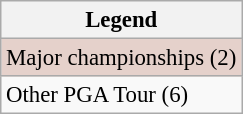<table class="wikitable" style="font-size:95%;">
<tr>
<th>Legend</th>
</tr>
<tr style="background:#e5d1cb;">
<td>Major championships (2)</td>
</tr>
<tr>
<td>Other PGA Tour (6)</td>
</tr>
</table>
